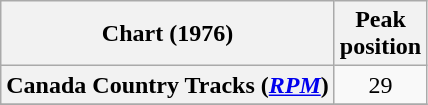<table class="wikitable sortable plainrowheaders" style="text-align:center">
<tr>
<th scope="col">Chart (1976)</th>
<th scope="col">Peak<br>position</th>
</tr>
<tr>
<th scope="row">Canada Country Tracks (<em><a href='#'>RPM</a></em>)</th>
<td align="center">29</td>
</tr>
<tr>
</tr>
</table>
